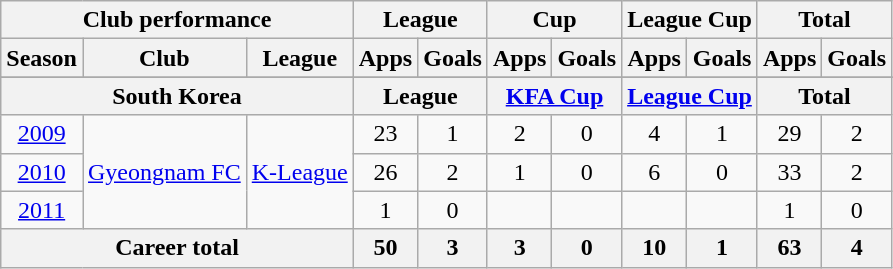<table class="wikitable" style="text-align:center">
<tr>
<th colspan=3>Club performance</th>
<th colspan=2>League</th>
<th colspan=2>Cup</th>
<th colspan=2>League Cup</th>
<th colspan=2>Total</th>
</tr>
<tr>
<th>Season</th>
<th>Club</th>
<th>League</th>
<th>Apps</th>
<th>Goals</th>
<th>Apps</th>
<th>Goals</th>
<th>Apps</th>
<th>Goals</th>
<th>Apps</th>
<th>Goals</th>
</tr>
<tr>
</tr>
<tr>
<th colspan=3>South Korea</th>
<th colspan=2>League</th>
<th colspan=2><a href='#'>KFA Cup</a></th>
<th colspan=2><a href='#'>League Cup</a></th>
<th colspan=2>Total</th>
</tr>
<tr>
<td><a href='#'>2009</a></td>
<td rowspan="3"><a href='#'>Gyeongnam FC</a></td>
<td rowspan="3"><a href='#'>K-League</a></td>
<td>23</td>
<td>1</td>
<td>2</td>
<td>0</td>
<td>4</td>
<td>1</td>
<td>29</td>
<td>2</td>
</tr>
<tr>
<td><a href='#'>2010</a></td>
<td>26</td>
<td>2</td>
<td>1</td>
<td>0</td>
<td>6</td>
<td>0</td>
<td>33</td>
<td>2</td>
</tr>
<tr>
<td><a href='#'>2011</a></td>
<td>1</td>
<td>0</td>
<td></td>
<td></td>
<td></td>
<td></td>
<td>1</td>
<td>0</td>
</tr>
<tr>
<th colspan=3>Career total</th>
<th>50</th>
<th>3</th>
<th>3</th>
<th>0</th>
<th>10</th>
<th>1</th>
<th>63</th>
<th>4</th>
</tr>
</table>
